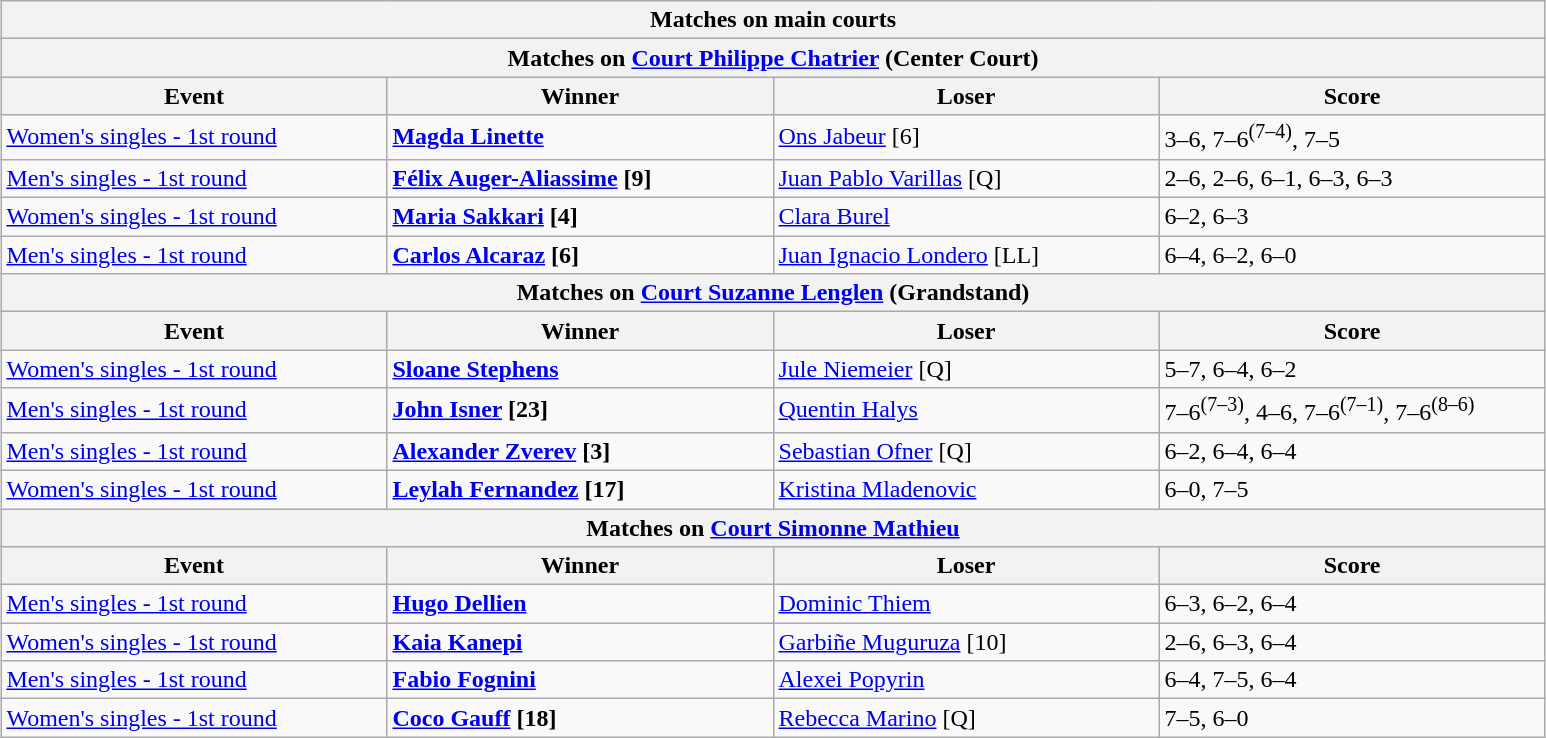<table class="wikitable" style="margin:auto;">
<tr>
<th colspan=4 style=white-space:nowrap>Matches on main courts</th>
</tr>
<tr>
<th colspan=4>Matches on <a href='#'>Court Philippe Chatrier</a> (Center Court)</th>
</tr>
<tr>
<th width=250>Event</th>
<th width=250>Winner</th>
<th width=250>Loser</th>
<th width=250>Score</th>
</tr>
<tr>
<td><a href='#'>Women's singles - 1st round</a></td>
<td><strong> <a href='#'>Magda Linette</a></strong></td>
<td> <a href='#'>Ons Jabeur</a> [6]</td>
<td>3–6, 7–6<sup>(7–4)</sup>, 7–5</td>
</tr>
<tr>
<td><a href='#'>Men's singles - 1st round</a></td>
<td><strong> <a href='#'>Félix Auger-Aliassime</a> [9]</strong></td>
<td> <a href='#'>Juan Pablo Varillas</a> [Q]</td>
<td>2–6, 2–6, 6–1, 6–3, 6–3</td>
</tr>
<tr>
<td><a href='#'>Women's singles - 1st round</a></td>
<td><strong> <a href='#'>Maria Sakkari</a> [4]</strong></td>
<td> <a href='#'>Clara Burel</a></td>
<td>6–2, 6–3</td>
</tr>
<tr>
<td><a href='#'>Men's singles - 1st round</a></td>
<td><strong> <a href='#'>Carlos Alcaraz</a> [6]</strong></td>
<td> <a href='#'>Juan Ignacio Londero</a> [LL]</td>
<td>6–4, 6–2, 6–0</td>
</tr>
<tr>
<th colspan=4>Matches on <a href='#'>Court Suzanne Lenglen</a> (Grandstand)</th>
</tr>
<tr>
<th width=250>Event</th>
<th width=250>Winner</th>
<th width=250>Loser</th>
<th width=250>Score</th>
</tr>
<tr>
<td><a href='#'>Women's singles - 1st round</a></td>
<td><strong> <a href='#'>Sloane Stephens</a></strong></td>
<td> <a href='#'>Jule Niemeier</a> [Q]</td>
<td>5–7, 6–4, 6–2</td>
</tr>
<tr>
<td><a href='#'>Men's singles - 1st round</a></td>
<td><strong> <a href='#'>John Isner</a> [23]</strong></td>
<td> <a href='#'>Quentin Halys</a></td>
<td>7–6<sup>(7–3)</sup>, 4–6, 7–6<sup>(7–1)</sup>, 7–6<sup>(8–6)</sup></td>
</tr>
<tr>
<td><a href='#'>Men's singles - 1st round</a></td>
<td><strong> <a href='#'>Alexander Zverev</a> [3]</strong></td>
<td> <a href='#'>Sebastian Ofner</a> [Q]</td>
<td>6–2, 6–4, 6–4</td>
</tr>
<tr>
<td><a href='#'>Women's singles - 1st round</a></td>
<td><strong> <a href='#'>Leylah Fernandez</a> [17]</strong></td>
<td> <a href='#'>Kristina Mladenovic</a></td>
<td>6–0, 7–5</td>
</tr>
<tr>
<th colspan=4>Matches on <a href='#'>Court Simonne Mathieu</a></th>
</tr>
<tr>
<th width=250>Event</th>
<th width=250>Winner</th>
<th width=250>Loser</th>
<th width=250>Score</th>
</tr>
<tr>
<td><a href='#'>Men's singles - 1st round</a></td>
<td><strong> <a href='#'>Hugo Dellien</a></strong></td>
<td> <a href='#'>Dominic Thiem</a></td>
<td>6–3, 6–2, 6–4</td>
</tr>
<tr>
<td><a href='#'>Women's singles - 1st round</a></td>
<td><strong> <a href='#'>Kaia Kanepi</a></strong></td>
<td> <a href='#'>Garbiñe Muguruza</a> [10]</td>
<td>2–6, 6–3, 6–4</td>
</tr>
<tr>
<td><a href='#'>Men's singles - 1st round</a></td>
<td><strong> <a href='#'>Fabio Fognini</a></strong></td>
<td> <a href='#'>Alexei Popyrin</a></td>
<td>6–4, 7–5, 6–4</td>
</tr>
<tr>
<td><a href='#'>Women's singles - 1st round</a></td>
<td><strong> <a href='#'>Coco Gauff</a> [18]</strong></td>
<td> <a href='#'>Rebecca Marino</a> [Q]</td>
<td>7–5, 6–0</td>
</tr>
</table>
